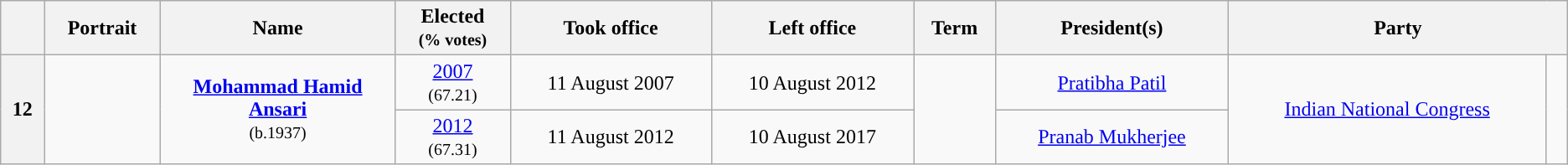<table class="wikitable sortable" style="text-align:center;margin-top:0.5em;">
<tr>
<th></th>
<th class="unsortable">Portrait</th>
<th style="width:15%;">Name                                      <br></th>
<th>Elected<br><small>(% votes)</small></th>
<th>Took office</th>
<th>Left office</th>
<th>Term</th>
<th>President(s)</th>
<th scope="col" class="unsortable" colspan="2">Party</th>
</tr>
<tr>
<th rowspan="2">12</th>
<td rowspan="2"></td>
<td rowspan="2"><strong><a href='#'>Mohammad Hamid Ansari</a></strong><br><small>(b.1937)</small></td>
<td><a href='#'>2007</a><br><small>(67.21)</small></td>
<td>11 August 2007</td>
<td>10 August 2012</td>
<td rowspan="2"></td>
<td><a href='#'>Pratibha Patil</a></td>
<td rowspan="2"><a href='#'>Indian National Congress</a></td>
<td rowspan="2" style="background:"> </td>
</tr>
<tr>
<td><a href='#'>2012</a><br><small>(67.31)</small></td>
<td>11 August 2012</td>
<td>10 August 2017</td>
<td><a href='#'>Pranab Mukherjee</a></td>
</tr>
</table>
